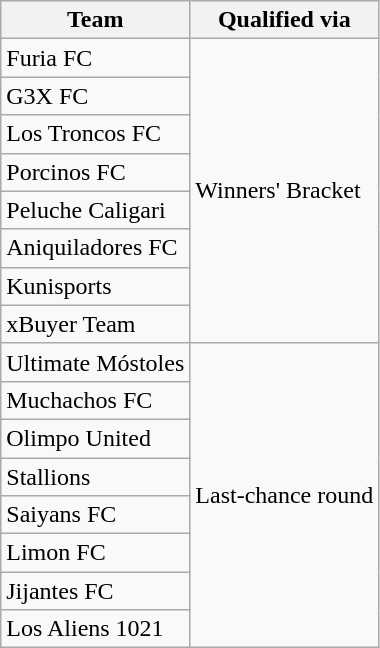<table class=wikitable>
<tr>
<th>Team</th>
<th>Qualified via</th>
</tr>
<tr>
<td> Furia FC</td>
<td rowspan=8>Winners' Bracket</td>
</tr>
<tr>
<td> G3X FC</td>
</tr>
<tr>
<td> Los Troncos FC</td>
</tr>
<tr>
<td> Porcinos FC</td>
</tr>
<tr>
<td> Peluche Caligari</td>
</tr>
<tr>
<td> Aniquiladores FC</td>
</tr>
<tr>
<td> Kunisports</td>
</tr>
<tr>
<td> xBuyer Team</td>
</tr>
<tr>
<td> Ultimate Móstoles</td>
<td rowspan="8">Last-chance round</td>
</tr>
<tr>
<td> Muchachos FC</td>
</tr>
<tr>
<td> Olimpo United</td>
</tr>
<tr>
<td> Stallions</td>
</tr>
<tr>
<td> Saiyans FC</td>
</tr>
<tr>
<td> Limon FC</td>
</tr>
<tr>
<td> Jijantes FC</td>
</tr>
<tr>
<td> Los Aliens 1021</td>
</tr>
</table>
